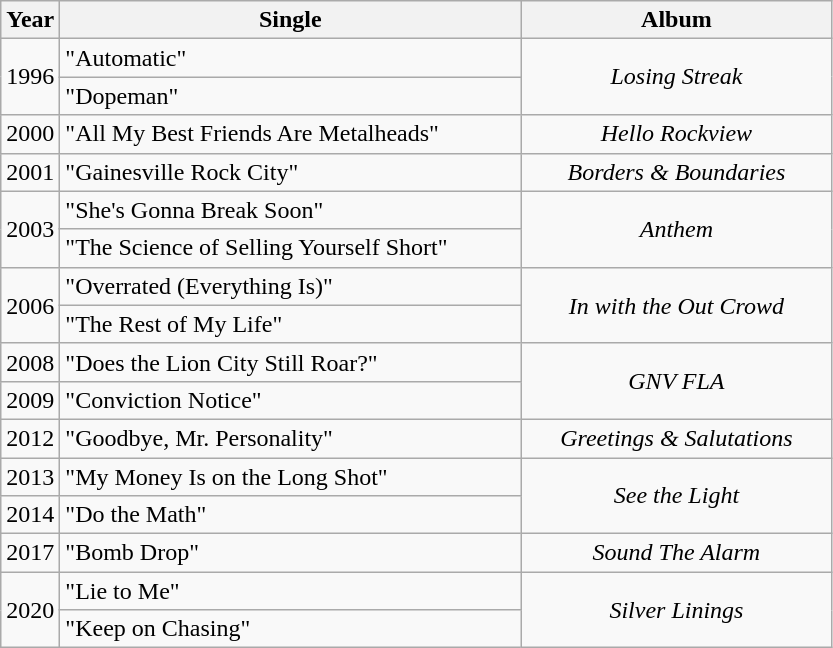<table class="wikitable">
<tr>
<th>Year</th>
<th width="300">Single</th>
<th width="200">Album</th>
</tr>
<tr>
<td rowspan="2">1996</td>
<td>"Automatic"</td>
<td rowspan="2" align="center"><em>Losing Streak</em></td>
</tr>
<tr>
<td>"Dopeman"</td>
</tr>
<tr>
<td>2000</td>
<td>"All My Best Friends Are Metalheads"</td>
<td align="center"><em>Hello Rockview</em></td>
</tr>
<tr>
<td>2001</td>
<td>"Gainesville Rock City"</td>
<td align="center"><em>Borders & Boundaries</em></td>
</tr>
<tr>
<td rowspan="2">2003</td>
<td>"She's Gonna Break Soon"</td>
<td rowspan="2" align="center"><em>Anthem</em></td>
</tr>
<tr>
<td>"The Science of Selling Yourself Short"</td>
</tr>
<tr>
<td rowspan="2">2006</td>
<td>"Overrated (Everything Is)"</td>
<td rowspan="2" align="center"><em>In with the Out Crowd</em></td>
</tr>
<tr>
<td>"The Rest of My Life"</td>
</tr>
<tr>
<td>2008</td>
<td>"Does the Lion City Still Roar?"</td>
<td rowspan="2" align="center"><em>GNV FLA</em></td>
</tr>
<tr>
<td>2009</td>
<td>"Conviction Notice"</td>
</tr>
<tr>
<td>2012</td>
<td>"Goodbye, Mr. Personality"</td>
<td align="center"><em>Greetings & Salutations</em></td>
</tr>
<tr>
<td>2013</td>
<td>"My Money Is on the Long Shot"</td>
<td rowspan="2" align="center"><em>See the Light</em></td>
</tr>
<tr>
<td>2014</td>
<td>"Do the Math"</td>
</tr>
<tr>
<td>2017</td>
<td>"Bomb Drop"</td>
<td align="center"><em>Sound The Alarm</em></td>
</tr>
<tr>
<td rowspan="2">2020</td>
<td>"Lie to Me"</td>
<td rowspan="2" align="center"><em>Silver Linings</em></td>
</tr>
<tr>
<td>"Keep on Chasing"</td>
</tr>
</table>
